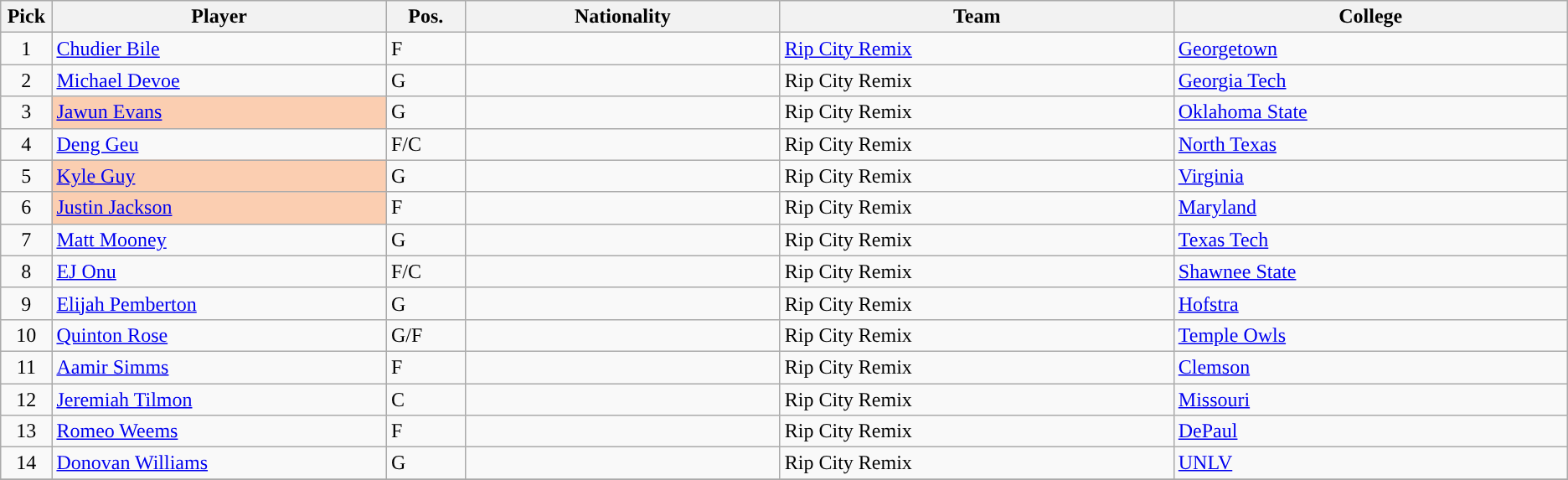<table class="wikitable sortable">
<tr>
<th width="1%">Pick</th>
<th width="17%">Player</th>
<th width="4%">Pos.</th>
<th width="16%">Nationality</th>
<th width="20%" class="unsortable">Team</th>
<th width="20%">College</th>
</tr>
<tr>
<td align=center>1</td>
<td><a href='#'>Chudier Bile</a></td>
<td>F</td>
<td></td>
<td><a href='#'>Rip City Remix</a></td>
<td><a href='#'>Georgetown</a></td>
</tr>
<tr>
<td align=center>2</td>
<td><a href='#'>Michael Devoe</a></td>
<td>G</td>
<td></td>
<td>Rip City Remix</td>
<td><a href='#'>Georgia Tech</a></td>
</tr>
<tr>
<td align=center>3</td>
<td style="background-color:#FBCEB1"><a href='#'>Jawun Evans</a></td>
<td>G</td>
<td></td>
<td>Rip City Remix</td>
<td><a href='#'>Oklahoma State</a></td>
</tr>
<tr>
<td align=center>4</td>
<td><a href='#'>Deng Geu</a></td>
<td>F/C</td>
<td></td>
<td>Rip City Remix</td>
<td><a href='#'>North Texas</a></td>
</tr>
<tr>
<td align=center>5</td>
<td style="background-color:#FBCEB1"><a href='#'>Kyle Guy</a></td>
<td>G</td>
<td></td>
<td>Rip City Remix</td>
<td><a href='#'>Virginia</a></td>
</tr>
<tr>
<td align=center>6</td>
<td style="background-color:#FBCEB1"><a href='#'>Justin Jackson</a></td>
<td>F</td>
<td></td>
<td>Rip City Remix</td>
<td><a href='#'>Maryland</a></td>
</tr>
<tr>
<td align=center>7</td>
<td><a href='#'>Matt Mooney</a></td>
<td>G</td>
<td></td>
<td>Rip City Remix</td>
<td><a href='#'>Texas Tech</a></td>
</tr>
<tr>
<td align=center>8</td>
<td><a href='#'>EJ Onu</a></td>
<td>F/C</td>
<td></td>
<td>Rip City Remix</td>
<td><a href='#'>Shawnee State</a></td>
</tr>
<tr>
<td align=center>9</td>
<td><a href='#'>Elijah Pemberton</a></td>
<td>G</td>
<td></td>
<td>Rip City Remix</td>
<td><a href='#'>Hofstra</a></td>
</tr>
<tr>
<td align=center>10</td>
<td><a href='#'>Quinton Rose</a></td>
<td>G/F</td>
<td></td>
<td>Rip City Remix</td>
<td><a href='#'>Temple Owls</a></td>
</tr>
<tr>
<td align=center>11</td>
<td><a href='#'>Aamir Simms</a></td>
<td>F</td>
<td></td>
<td>Rip City Remix</td>
<td><a href='#'>Clemson</a></td>
</tr>
<tr>
<td align=center>12</td>
<td><a href='#'>Jeremiah Tilmon</a></td>
<td>C</td>
<td></td>
<td>Rip City Remix</td>
<td><a href='#'>Missouri</a></td>
</tr>
<tr>
<td align=center>13</td>
<td><a href='#'>Romeo Weems</a></td>
<td>F</td>
<td></td>
<td>Rip City Remix</td>
<td><a href='#'>DePaul</a></td>
</tr>
<tr>
<td align=center>14</td>
<td><a href='#'>Donovan Williams</a></td>
<td>G</td>
<td></td>
<td>Rip City Remix</td>
<td><a href='#'>UNLV</a></td>
</tr>
<tr>
</tr>
</table>
